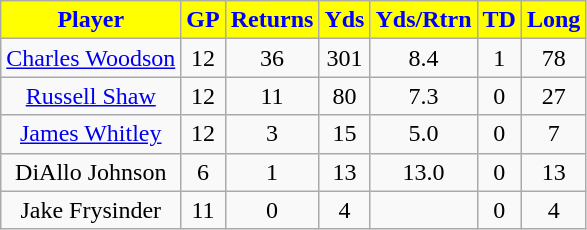<table class="wikitable" style="text-align:center;">
<tr>
<th style="background:yellow; color:blue;">Player</th>
<th style="background:yellow; color:blue;">GP</th>
<th style="background:yellow; color:blue;">Returns</th>
<th style="background:yellow; color:blue;">Yds</th>
<th style="background:yellow; color:blue;">Yds/Rtrn</th>
<th style="background:yellow; color:blue;">TD</th>
<th style="background:yellow; color:blue;">Long</th>
</tr>
<tr>
<td><a href='#'>Charles Woodson</a></td>
<td>12</td>
<td>36</td>
<td>301</td>
<td>8.4</td>
<td>1</td>
<td>78</td>
</tr>
<tr>
<td><a href='#'>Russell Shaw</a></td>
<td>12</td>
<td>11</td>
<td>80</td>
<td>7.3</td>
<td>0</td>
<td>27</td>
</tr>
<tr>
<td><a href='#'>James Whitley</a></td>
<td>12</td>
<td>3</td>
<td>15</td>
<td>5.0</td>
<td>0</td>
<td>7</td>
</tr>
<tr>
<td>DiAllo Johnson</td>
<td>6</td>
<td>1</td>
<td>13</td>
<td>13.0</td>
<td>0</td>
<td>13</td>
</tr>
<tr>
<td>Jake Frysinder</td>
<td>11</td>
<td>0</td>
<td>4</td>
<td></td>
<td>0</td>
<td>4</td>
</tr>
</table>
